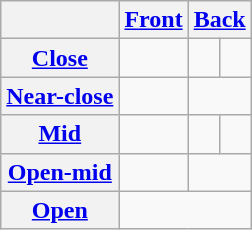<table class="wikitable" style="text-align:center;">
<tr>
<th></th>
<th><a href='#'>Front</a></th>
<th colspan="2"><a href='#'>Back</a></th>
</tr>
<tr>
<th><a href='#'>Close</a></th>
<td></td>
<td></td>
<td></td>
</tr>
<tr>
<th><a href='#'>Near-close</a></th>
<td></td>
<td colspan="2"></td>
</tr>
<tr>
<th><a href='#'>Mid</a></th>
<td></td>
<td></td>
<td></td>
</tr>
<tr>
<th><a href='#'>Open-mid</a></th>
<td></td>
<td colspan="2"></td>
</tr>
<tr>
<th><a href='#'>Open</a></th>
<td colspan="3"></td>
</tr>
</table>
